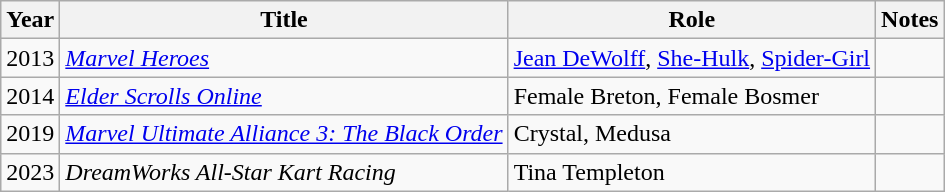<table class="wikitable sortable">
<tr>
<th>Year</th>
<th>Title</th>
<th>Role</th>
<th class="unsortable">Notes</th>
</tr>
<tr>
<td>2013</td>
<td><em><a href='#'>Marvel Heroes</a></em></td>
<td><a href='#'>Jean DeWolff</a>, <a href='#'>She-Hulk</a>, <a href='#'>Spider-Girl</a></td>
<td></td>
</tr>
<tr>
<td>2014</td>
<td><em><a href='#'>Elder Scrolls Online</a></em></td>
<td>Female Breton, Female Bosmer</td>
<td></td>
</tr>
<tr>
<td>2019</td>
<td><em><a href='#'>Marvel Ultimate Alliance 3: The Black Order</a></em></td>
<td>Crystal, Medusa</td>
<td></td>
</tr>
<tr>
<td>2023</td>
<td><em>DreamWorks All-Star Kart Racing</em></td>
<td>Tina Templeton</td>
<td></td>
</tr>
</table>
